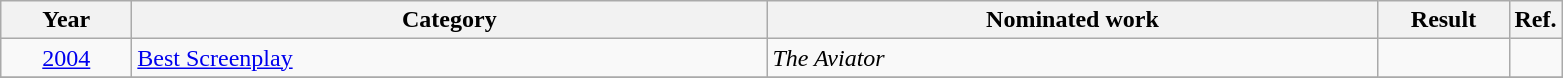<table class=wikitable>
<tr>
<th scope="col" style="width:5em;">Year</th>
<th scope="col" style="width:26em;">Category</th>
<th scope="col" style="width:25em;">Nominated work</th>
<th scope="col" style="width:5em;">Result</th>
<th>Ref.</th>
</tr>
<tr>
<td style="text-align:center;"><a href='#'>2004</a></td>
<td><a href='#'>Best Screenplay</a></td>
<td><em>The Aviator</em></td>
<td></td>
<td></td>
</tr>
<tr>
</tr>
</table>
